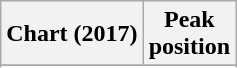<table class="wikitable sortable plainrowheaders">
<tr>
<th>Chart (2017)</th>
<th>Peak<br>position</th>
</tr>
<tr>
</tr>
<tr>
</tr>
<tr>
</tr>
<tr>
</tr>
<tr>
</tr>
</table>
